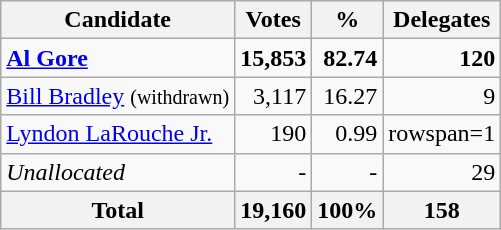<table class="wikitable sortable" style="text-align:right;">
<tr>
<th>Candidate</th>
<th>Votes</th>
<th>%</th>
<th>Delegates</th>
</tr>
<tr>
<td style="text-align:left;" data-sort-value="Gore, Al"><strong><a href='#'>Al Gore</a></strong></td>
<td><strong>15,853</strong></td>
<td><strong>82.74</strong></td>
<td><strong>120</strong></td>
</tr>
<tr>
<td style="text-align:left;" data-sort-value="Bradley, Bill"><a href='#'>Bill Bradley</a> <small>(withdrawn)</small></td>
<td>3,117</td>
<td>16.27</td>
<td>9</td>
</tr>
<tr>
<td style="text-align:left;" data-sort-value="LaRouche Jr., Lyndon"><a href='#'>Lyndon LaRouche Jr.</a></td>
<td>190</td>
<td>0.99</td>
<td>rowspan=1 </td>
</tr>
<tr>
<td style="text-align:left;" data-sort-value="ZZZ"><em>Unallocated</em></td>
<td>-</td>
<td>-</td>
<td>29</td>
</tr>
<tr>
<th>Total</th>
<th>19,160</th>
<th>100%</th>
<th>158</th>
</tr>
</table>
